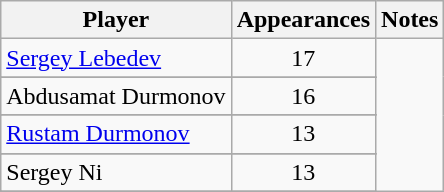<table class="wikitable">
<tr>
<th>Player</th>
<th>Appearances</th>
<th>Notes</th>
</tr>
<tr>
<td> <a href='#'>Sergey Lebedev</a></td>
<td align=center>17</td>
</tr>
<tr>
</tr>
<tr>
<td> Abdusamat Durmonov</td>
<td align=center>16</td>
</tr>
<tr>
</tr>
<tr>
<td> <a href='#'>Rustam Durmonov</a></td>
<td align=center>13</td>
</tr>
<tr>
</tr>
<tr>
<td> Sergey Ni</td>
<td align=center>13</td>
</tr>
<tr>
</tr>
<tr>
</tr>
</table>
